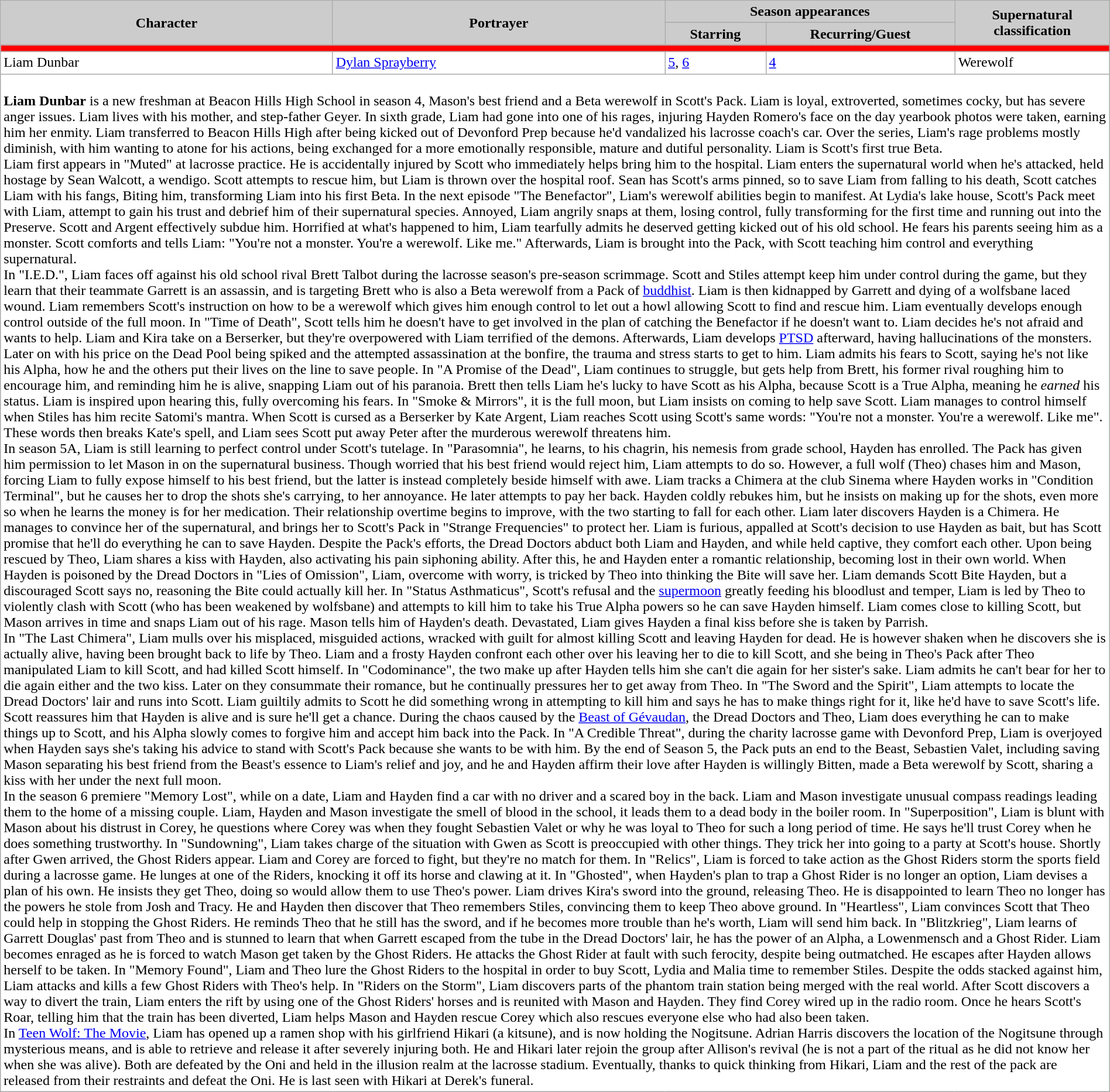<table class="wikitable sortable" style="width:100%; margin-right:auto; background:#fff;">
<tr style="color:black">
<th rowspan="2" style="background:#ccc; width:16%;">Character</th>
<th rowspan="2" style="background:#ccc; width:16%;">Portrayer</th>
<th colspan="2" style="background:#ccc; width:13%;">Season appearances</th>
<th rowspan="2" style="background:#ccc; width:7%;">Supernatural classification</th>
</tr>
<tr>
<th style="background:#ccc;">Starring</th>
<th style="background:#ccc;">Recurring/Guest</th>
</tr>
<tr>
<td colspan="5" style="background:red;"></td>
</tr>
<tr>
<td id="Liam">Liam Dunbar</td>
<td><a href='#'>Dylan Sprayberry</a></td>
<td><a href='#'>5</a>, <a href='#'>6</a></td>
<td><a href='#'>4</a></td>
<td>Werewolf</td>
</tr>
<tr>
<td colspan=5><br><strong>Liam Dunbar</strong> is a new freshman at Beacon Hills High School in season 4, Mason's best friend and a Beta werewolf in Scott's Pack. Liam is loyal, extroverted, sometimes cocky, but has severe anger issues. Liam lives with his mother, and step-father Geyer. In sixth grade, Liam had gone into one of his rages, injuring Hayden Romero's face on the day yearbook photos were taken, earning him her enmity. Liam transferred to Beacon Hills High after being kicked out of Devonford Prep because he'd vandalized his lacrosse coach's car. Over the series, Liam's rage problems mostly diminish, with him wanting to atone for his actions, being exchanged for a more emotionally responsible, mature and dutiful personality. Liam is Scott's first true Beta.<br>Liam first appears in "Muted" at lacrosse practice. He is accidentally injured by Scott who immediately helps bring him to the hospital. Liam enters the supernatural world when he's attacked, held hostage by Sean Walcott, a wendigo. Scott attempts to rescue him, but Liam is thrown over the hospital roof. Sean has Scott's arms pinned, so to save Liam from falling to his death, Scott catches Liam with his fangs, Biting him, transforming Liam into his first Beta. In the next episode "The Benefactor", Liam's werewolf abilities begin to manifest. At Lydia's lake house, Scott's Pack meet with Liam, attempt to gain his trust and debrief him of their supernatural species. Annoyed, Liam angrily snaps at them, losing control, fully transforming for the first time and running out into the Preserve. Scott and Argent effectively subdue him. Horrified at what's happened to him, Liam tearfully admits he deserved getting kicked out of his old school. He fears his parents seeing him as a monster. Scott comforts and tells Liam: "You're not a monster. You're a werewolf. Like me." Afterwards, Liam is brought into the Pack, with Scott teaching him control and everything supernatural.<br>In "I.E.D.", Liam faces off against his old school rival Brett Talbot during the lacrosse season's pre-season scrimmage. Scott and Stiles attempt keep him under control during the game, but they learn that their teammate Garrett is an assassin, and is targeting Brett who is also a Beta werewolf from a Pack of <a href='#'>buddhist</a>. Liam is then kidnapped by Garrett and dying of a wolfsbane laced wound. Liam remembers Scott's instruction on how to be a werewolf which gives him enough control to let out a howl allowing Scott to find and rescue him. Liam eventually develops enough control outside of the full moon. In "Time of Death", Scott tells him he doesn't have to get involved in the plan of catching the Benefactor if he doesn't want to. Liam decides he's not afraid and wants to help. Liam and Kira take on a Berserker, but they're overpowered with Liam terrified of the demons. Afterwards, Liam develops <a href='#'>PTSD</a> afterward, having hallucinations of the monsters. Later on with his price on the Dead Pool being spiked and the attempted assassination at the bonfire, the trauma and stress starts to get to him. Liam admits his fears to Scott, saying he's not like his Alpha, how he and the others put their lives on the line to save people. In "A Promise of the Dead", Liam continues to struggle, but gets help from Brett, his former rival roughing him to encourage him, and reminding him he is alive, snapping Liam out of his paranoia. Brett then tells Liam he's lucky to have Scott as his Alpha, because Scott is a True Alpha, meaning he <em>earned</em> his status. Liam is inspired upon hearing this, fully overcoming his fears. In "Smoke & Mirrors", it is the full moon, but Liam insists on coming to help save Scott. Liam manages to control himself when Stiles has him recite Satomi's mantra. When Scott is cursed as a Berserker by Kate Argent, Liam reaches Scott using Scott's same words: "You're not a monster. You're a werewolf. Like me". These words then breaks Kate's spell, and Liam sees Scott put away Peter after the murderous werewolf threatens him.<br>In season 5A, Liam is still learning to perfect control under Scott's tutelage. In "Parasomnia", he learns, to his chagrin, his nemesis from grade school, Hayden has enrolled. The Pack has given him permission to let Mason in on the supernatural business. Though worried that his best friend would reject him, Liam attempts to do so. However, a full wolf (Theo) chases him and Mason, forcing Liam to fully expose himself to his best friend, but the latter is instead completely beside himself with awe. Liam tracks a Chimera at the club Sinema where Hayden works in "Condition Terminal", but he causes her to drop the shots she's carrying, to her annoyance. He later attempts to pay her back. Hayden coldly rebukes him, but he insists on making up for the shots, even more so when he learns the money is for her medication. Their relationship overtime begins to improve, with the two starting to fall for each other. Liam later discovers Hayden is a Chimera. He manages to convince her of the supernatural, and brings her to Scott's Pack in "Strange Frequencies" to protect her. Liam is furious, appalled at Scott's decision to use Hayden as bait, but has Scott promise that he'll do everything he can to save Hayden. Despite the Pack's efforts, the Dread Doctors abduct both Liam and Hayden, and while held captive, they comfort each other. Upon being rescued by Theo, Liam shares a kiss with Hayden, also activating his pain siphoning ability. After this, he and Hayden enter a romantic relationship, becoming lost in their own world. When Hayden is poisoned by the Dread Doctors in "Lies of Omission", Liam, overcome with worry, is tricked by Theo into thinking the Bite will save her. Liam demands Scott Bite Hayden, but a discouraged Scott says no, reasoning the Bite could actually kill her. In "Status Asthmaticus", Scott's refusal and the <a href='#'>supermoon</a> greatly feeding his bloodlust and temper, Liam is led by Theo to violently clash with Scott (who has been weakened by wolfsbane) and attempts to kill him to take his True Alpha powers so he can save Hayden himself. Liam comes close to killing Scott, but Mason arrives in time and snaps Liam out of his rage. Mason tells him of Hayden's death. Devastated, Liam gives Hayden a final kiss before she is taken by Parrish.<br>In "The Last Chimera", Liam mulls over his misplaced, misguided actions, wracked with guilt for almost killing Scott and leaving Hayden for dead. He is however shaken when he discovers she is actually alive, having been brought back to life by Theo. Liam and a frosty Hayden confront each other over his leaving her to die to kill Scott, and she being in Theo's Pack after Theo manipulated Liam to kill Scott, and had killed Scott himself. In "Codominance", the two make up after Hayden tells him she can't die again for her sister's sake. Liam admits he can't bear for her to die again either and the two kiss. Later on they consummate their romance, but he continually pressures her to get away from Theo. In "The Sword and the Spirit", Liam attempts to locate the Dread Doctors' lair and runs into Scott. Liam guiltily admits to Scott he did something wrong in attempting to kill him and says he has to make things right for it, like he'd have to save Scott's life. Scott reassures him that Hayden is alive and is sure he'll get a chance. During the chaos caused by the <a href='#'>Beast of Gévaudan</a>, the Dread Doctors and Theo, Liam does everything he can to make things up to Scott, and his Alpha slowly comes to forgive him and accept him back into the Pack. In "A Credible Threat", during the charity lacrosse game with Devonford Prep, Liam is overjoyed when Hayden says she's taking his advice to stand with Scott's Pack because she wants to be with him. By the end of Season 5, the Pack puts an end to the Beast, Sebastien Valet, including saving Mason separating his best friend from the Beast's essence to Liam's relief and joy, and he and Hayden affirm their love after Hayden is willingly Bitten, made a Beta werewolf by Scott, sharing a kiss with her under the next full moon.<br>In the season 6 premiere "Memory Lost", while on a date, Liam and Hayden find a car with no driver and a scared boy in the back. Liam and Mason investigate unusual compass readings leading them to the home of a missing couple. Liam, Hayden and Mason investigate the smell of blood in the school, it leads them to a dead body in the boiler room. In "Superposition", Liam is blunt with Mason about his distrust in Corey, he questions where Corey was when they fought Sebastien Valet or why he was loyal to Theo for such a long period of time. He says he'll trust Corey when he does something trustworthy. In "Sundowning", Liam takes charge of the situation with Gwen as Scott is preoccupied with other things. They trick her into going to a party at Scott's house. Shortly after Gwen arrived, the Ghost Riders appear. Liam and Corey are forced to fight, but they're no match for them. In "Relics", Liam is forced to take action as the Ghost Riders storm the sports field during a lacrosse game. He lunges at one of the Riders, knocking it off its horse and clawing at it. In "Ghosted", when Hayden's plan to trap a Ghost Rider is no longer an option, Liam devises a plan of his own. He insists they get Theo, doing so would allow them to use Theo's power. Liam drives Kira's sword into the ground, releasing Theo. He is disappointed to learn Theo no longer has the powers he stole from Josh and Tracy. He and Hayden then discover that Theo remembers Stiles, convincing them to keep Theo above ground. In "Heartless", Liam convinces Scott that Theo could help in stopping the Ghost Riders. He reminds Theo that he still has the sword, and if he becomes more trouble than he's worth, Liam will send him back. In "Blitzkrieg", Liam learns of Garrett Douglas' past from Theo and is stunned to learn that when Garrett escaped from the tube in the Dread Doctors' lair, he has the power of an Alpha, a Lowenmensch and a Ghost Rider. Liam becomes enraged as he is forced to watch Mason get taken by the Ghost Riders. He attacks the Ghost Rider at fault with such ferocity, despite being outmatched. He escapes after Hayden allows herself to be taken. In "Memory Found", Liam and Theo lure the Ghost Riders to the hospital in order to buy Scott, Lydia and Malia time to remember Stiles. Despite the odds stacked against him, Liam attacks and kills a few Ghost Riders with Theo's help. In "Riders on the Storm", Liam discovers parts of the phantom train station being merged with the real world. After Scott discovers a way to divert the train, Liam enters the rift by using one of the Ghost Riders' horses and is reunited with Mason and Hayden. They find Corey wired up in the radio room. Once he hears Scott's Roar, telling him that the train has been diverted, Liam helps Mason and Hayden rescue Corey which also rescues everyone else who had also been taken.<br>In <a href='#'>Teen Wolf: The Movie</a>, Liam has opened up a ramen shop with his girlfriend Hikari (a kitsune), and is now holding the Nogitsune. Adrian Harris discovers the location of the Nogitsune through mysterious means, and is able to retrieve and release it after severely injuring both. He and Hikari later rejoin the group after Allison's revival (he is not a part of the ritual as he did not know her when she was alive). Both are defeated by the Oni and held in the illusion realm at the lacrosse stadium. Eventually, thanks to quick thinking from Hikari, Liam and the rest of the pack are released from their restraints and defeat the Oni. He is last seen with Hikari at Derek's funeral.</td>
</tr>
</table>
